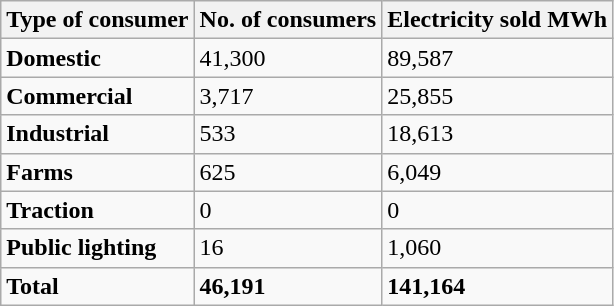<table class="wikitable">
<tr>
<th>Type of consumer</th>
<th>No. of consumers</th>
<th>Electricity sold MWh</th>
</tr>
<tr>
<td><strong>Domestic</strong></td>
<td>41,300</td>
<td>89,587</td>
</tr>
<tr>
<td><strong>Commercial</strong></td>
<td>3,717</td>
<td>25,855</td>
</tr>
<tr>
<td><strong>Industrial</strong></td>
<td>533</td>
<td>18,613</td>
</tr>
<tr>
<td><strong>Farms</strong></td>
<td>625</td>
<td>6,049</td>
</tr>
<tr>
<td><strong>Traction</strong></td>
<td>0</td>
<td>0</td>
</tr>
<tr>
<td><strong>Public lighting</strong></td>
<td>16</td>
<td>1,060</td>
</tr>
<tr>
<td><strong>Total</strong></td>
<td><strong>46,191</strong></td>
<td><strong>141,164</strong></td>
</tr>
</table>
